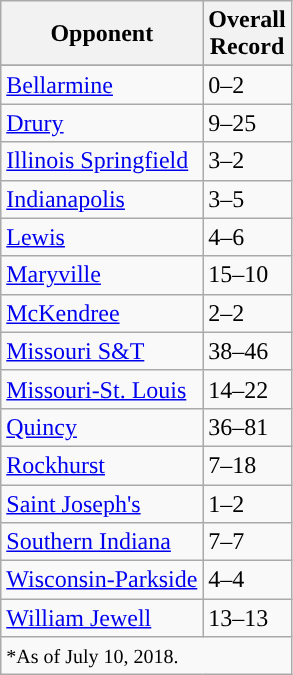<table class="wikitable">
<tr>
<th>Opponent</th>
<th>Overall<br> Record</th>
</tr>
<tr>
</tr>
<tr>
<td><a href='#'>Bellarmine</a></td>
<td>0–2</td>
</tr>
<tr>
<td><a href='#'>Drury</a></td>
<td>9–25</td>
</tr>
<tr>
<td><a href='#'>Illinois Springfield</a></td>
<td>3–2</td>
</tr>
<tr>
<td><a href='#'>Indianapolis</a></td>
<td>3–5</td>
</tr>
<tr>
<td><a href='#'>Lewis</a></td>
<td>4–6</td>
</tr>
<tr>
<td><a href='#'>Maryville</a></td>
<td>15–10</td>
</tr>
<tr>
<td><a href='#'>McKendree</a></td>
<td>2–2</td>
</tr>
<tr>
<td><a href='#'>Missouri S&T</a></td>
<td>38–46</td>
</tr>
<tr>
<td><a href='#'>Missouri-St. Louis</a></td>
<td>14–22</td>
</tr>
<tr>
<td><a href='#'>Quincy</a></td>
<td>36–81</td>
</tr>
<tr>
<td><a href='#'>Rockhurst</a></td>
<td>7–18</td>
</tr>
<tr>
<td><a href='#'>Saint Joseph's</a></td>
<td>1–2</td>
</tr>
<tr>
<td><a href='#'>Southern Indiana</a></td>
<td>7–7</td>
</tr>
<tr>
<td><a href='#'>Wisconsin-Parkside</a></td>
<td>4–4</td>
</tr>
<tr>
<td><a href='#'>William Jewell</a></td>
<td>13–13</td>
</tr>
<tr>
<td colspan="15"><small>*As of July 10, 2018.</small></td>
</tr>
</table>
